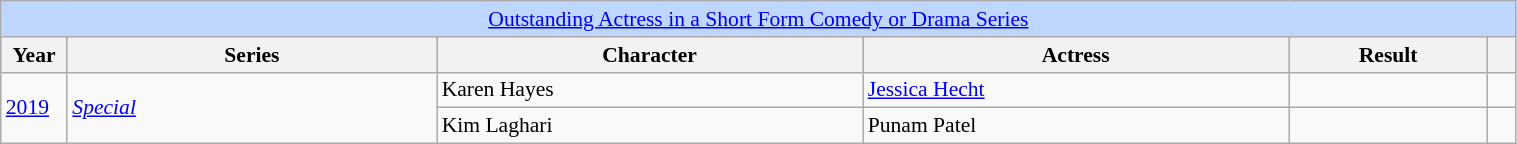<table class="wikitable plainrowheaders" style="font-size: 90%" width=80%>
<tr ---- bgcolor="#bfd7ff">
<td colspan=6 align=center><a href='#'>Outstanding Actress in a Short Form Comedy or Drama Series</a></td>
</tr>
<tr ---- bgcolor="#bfd7ff">
<th scope="col" style="width:1%;">Year</th>
<th scope="col" style="width:13%;">Series</th>
<th scope="col" style="width:15%;">Character</th>
<th scope="col" style="width:15%;">Actress</th>
<th scope="col" style="width:7%;">Result</th>
<th scope="col" style="width:1%;"></th>
</tr>
<tr>
<td rowspan="2"><a href='#'>2019</a></td>
<td rowspan="2"><em><a href='#'>Special</a></em></td>
<td>Karen Hayes</td>
<td><a href='#'>Jessica Hecht</a></td>
<td></td>
<td></td>
</tr>
<tr>
<td>Kim Laghari</td>
<td>Punam Patel</td>
<td></td>
<td></td>
</tr>
</table>
